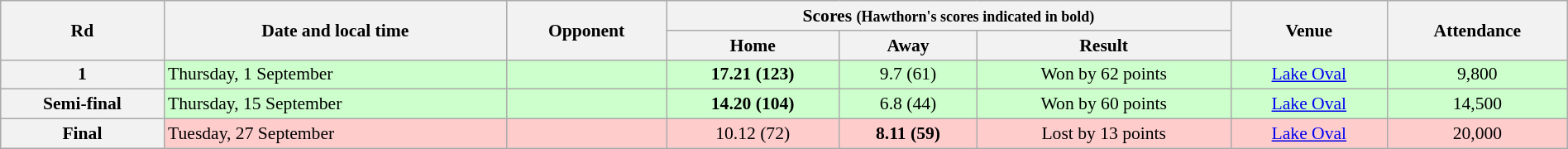<table class="wikitable" style="font-size:90%; text-align:center; width: 100%; margin-left: auto; margin-right: auto">
<tr>
<th rowspan="2">Rd</th>
<th rowspan="2">Date and local time</th>
<th rowspan="2">Opponent</th>
<th colspan="3">Scores <small>(Hawthorn's scores indicated in bold)</small></th>
<th rowspan="2">Venue</th>
<th rowspan="2">Attendance</th>
</tr>
<tr>
<th>Home</th>
<th>Away</th>
<th>Result</th>
</tr>
<tr style="background:#cfc">
<th>1</th>
<td align=left>Thursday, 1 September</td>
<td align=left></td>
<td><strong>17.21 (123)</strong></td>
<td>9.7 (61)</td>
<td>Won by 62 points</td>
<td><a href='#'>Lake Oval</a></td>
<td>9,800</td>
</tr>
<tr style="background:#cfc">
<th>Semi-final</th>
<td align=left>Thursday, 15 September</td>
<td align=left></td>
<td><strong>14.20 (104)</strong></td>
<td>6.8 (44)</td>
<td>Won by 60 points</td>
<td><a href='#'>Lake Oval</a></td>
<td>14,500</td>
</tr>
<tr style="background:#fcc;">
<th>Final</th>
<td align=left>Tuesday, 27 September</td>
<td align=left></td>
<td>10.12 (72)</td>
<td><strong>8.11 (59)</strong></td>
<td>Lost by 13 points</td>
<td><a href='#'>Lake Oval</a></td>
<td>20,000</td>
</tr>
</table>
